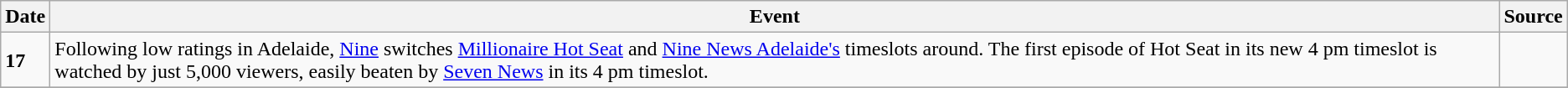<table class="wikitable">
<tr>
<th>Date</th>
<th>Event</th>
<th>Source</th>
</tr>
<tr>
<td><strong>17</strong></td>
<td>Following low ratings in Adelaide, <a href='#'>Nine</a> switches <a href='#'>Millionaire Hot Seat</a> and <a href='#'>Nine News Adelaide's</a> timeslots around. The first episode of Hot Seat in its new 4 pm timeslot is watched by just 5,000 viewers, easily beaten by <a href='#'>Seven News</a> in its 4 pm timeslot.</td>
<td></td>
</tr>
<tr>
</tr>
</table>
